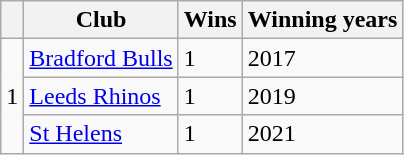<table class="wikitable" style="text-align: left;">
<tr>
<th></th>
<th>Club</th>
<th>Wins</th>
<th>Winning years</th>
</tr>
<tr>
<td rowspan="3">1</td>
<td> <a href='#'>Bradford Bulls</a></td>
<td>1</td>
<td>2017</td>
</tr>
<tr>
<td> <a href='#'>Leeds Rhinos</a></td>
<td>1</td>
<td>2019</td>
</tr>
<tr>
<td> <a href='#'>St Helens</a></td>
<td>1</td>
<td>2021</td>
</tr>
</table>
